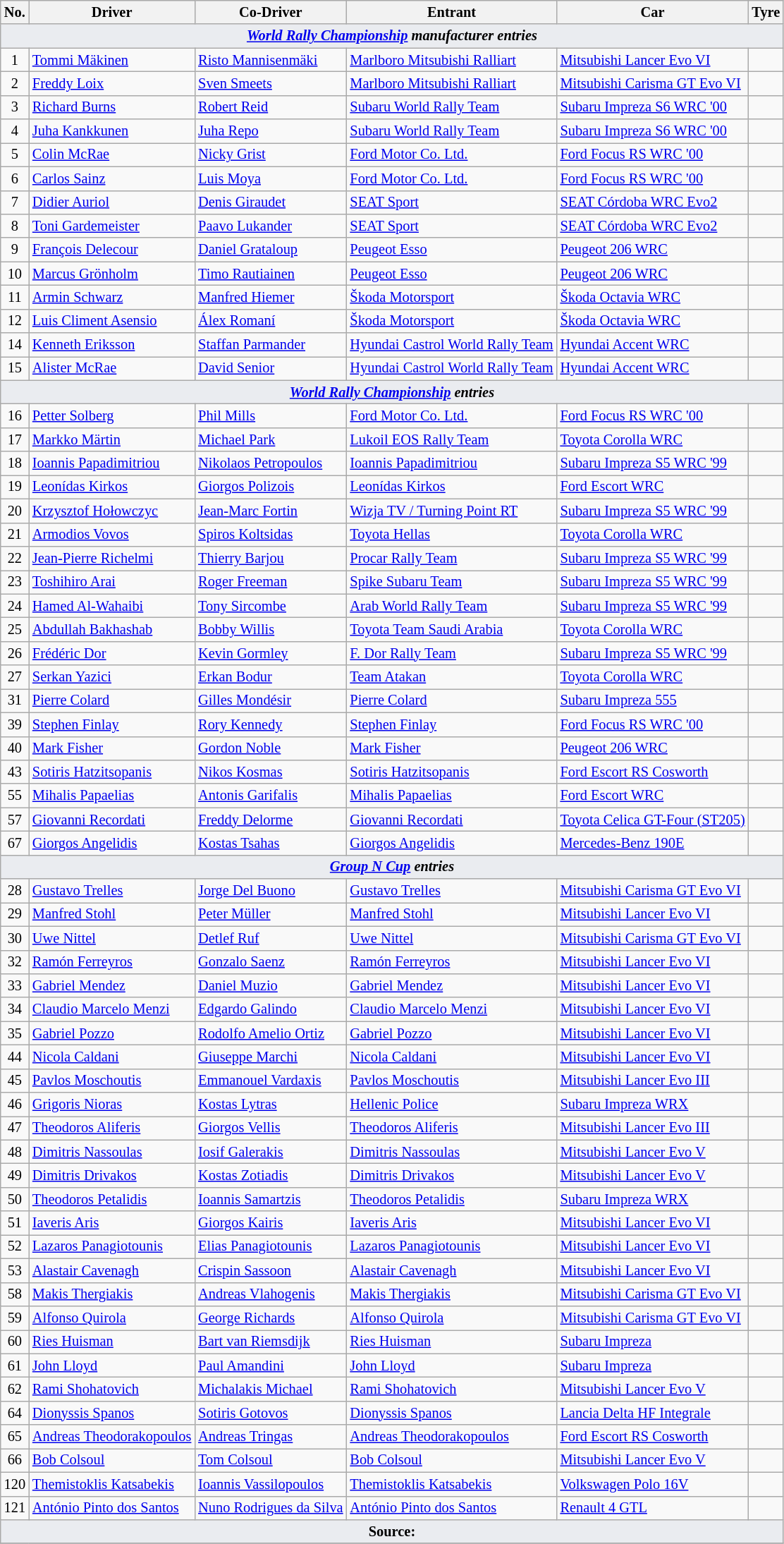<table class="wikitable" style="font-size: 85%;">
<tr>
<th>No.</th>
<th>Driver</th>
<th>Co-Driver</th>
<th>Entrant</th>
<th>Car</th>
<th>Tyre</th>
</tr>
<tr>
<td style="background-color:#EAECF0; text-align:center" colspan="6"><strong><em><a href='#'>World Rally Championship</a> manufacturer entries</em></strong></td>
</tr>
<tr>
<td align="center">1</td>
<td> <a href='#'>Tommi Mäkinen</a></td>
<td> <a href='#'>Risto Mannisenmäki</a></td>
<td> <a href='#'>Marlboro Mitsubishi Ralliart</a></td>
<td><a href='#'>Mitsubishi Lancer Evo VI</a></td>
<td align="center"></td>
</tr>
<tr>
<td align="center">2</td>
<td> <a href='#'>Freddy Loix</a></td>
<td> <a href='#'>Sven Smeets</a></td>
<td> <a href='#'>Marlboro Mitsubishi Ralliart</a></td>
<td><a href='#'>Mitsubishi Carisma GT Evo VI</a></td>
<td align="center"></td>
</tr>
<tr>
<td align="center">3</td>
<td> <a href='#'>Richard Burns</a></td>
<td> <a href='#'>Robert Reid</a></td>
<td> <a href='#'>Subaru World Rally Team</a></td>
<td><a href='#'>Subaru Impreza S6 WRC '00</a></td>
<td align="center"></td>
</tr>
<tr>
<td align="center">4</td>
<td> <a href='#'>Juha Kankkunen</a></td>
<td> <a href='#'>Juha Repo</a></td>
<td> <a href='#'>Subaru World Rally Team</a></td>
<td><a href='#'>Subaru Impreza S6 WRC '00</a></td>
<td align="center"></td>
</tr>
<tr>
<td align="center">5</td>
<td> <a href='#'>Colin McRae</a></td>
<td> <a href='#'>Nicky Grist</a></td>
<td> <a href='#'>Ford Motor Co. Ltd.</a></td>
<td><a href='#'>Ford Focus RS WRC '00</a></td>
<td align="center"></td>
</tr>
<tr>
<td align="center">6</td>
<td> <a href='#'>Carlos Sainz</a></td>
<td> <a href='#'>Luis Moya</a></td>
<td> <a href='#'>Ford Motor Co. Ltd.</a></td>
<td><a href='#'>Ford Focus RS WRC '00</a></td>
<td align="center"></td>
</tr>
<tr>
<td align="center">7</td>
<td> <a href='#'>Didier Auriol</a></td>
<td> <a href='#'>Denis Giraudet</a></td>
<td> <a href='#'>SEAT Sport</a></td>
<td><a href='#'>SEAT Córdoba WRC Evo2</a></td>
<td align="center"></td>
</tr>
<tr>
<td align="center">8</td>
<td> <a href='#'>Toni Gardemeister</a></td>
<td> <a href='#'>Paavo Lukander</a></td>
<td> <a href='#'>SEAT Sport</a></td>
<td><a href='#'>SEAT Córdoba WRC Evo2</a></td>
<td align="center"></td>
</tr>
<tr>
<td align="center">9</td>
<td> <a href='#'>François Delecour</a></td>
<td> <a href='#'>Daniel Grataloup</a></td>
<td> <a href='#'>Peugeot Esso</a></td>
<td><a href='#'>Peugeot 206 WRC</a></td>
<td align="center"></td>
</tr>
<tr>
<td align="center">10</td>
<td> <a href='#'>Marcus Grönholm</a></td>
<td> <a href='#'>Timo Rautiainen</a></td>
<td> <a href='#'>Peugeot Esso</a></td>
<td><a href='#'>Peugeot 206 WRC</a></td>
<td align="center"></td>
</tr>
<tr>
<td align="center">11</td>
<td> <a href='#'>Armin Schwarz</a></td>
<td> <a href='#'>Manfred Hiemer</a></td>
<td> <a href='#'>Škoda Motorsport</a></td>
<td><a href='#'>Škoda Octavia WRC</a></td>
<td align="center"></td>
</tr>
<tr>
<td align="center">12</td>
<td> <a href='#'>Luis Climent Asensio</a></td>
<td> <a href='#'>Álex Romaní</a></td>
<td> <a href='#'>Škoda Motorsport</a></td>
<td><a href='#'>Škoda Octavia WRC</a></td>
<td align="center"></td>
</tr>
<tr>
<td align="center">14</td>
<td> <a href='#'>Kenneth Eriksson</a></td>
<td> <a href='#'>Staffan Parmander</a></td>
<td> <a href='#'>Hyundai Castrol World Rally Team</a></td>
<td><a href='#'>Hyundai Accent WRC</a></td>
<td align="center"></td>
</tr>
<tr>
<td align="center">15</td>
<td> <a href='#'>Alister McRae</a></td>
<td> <a href='#'>David Senior</a></td>
<td> <a href='#'>Hyundai Castrol World Rally Team</a></td>
<td><a href='#'>Hyundai Accent WRC</a></td>
<td align="center"></td>
</tr>
<tr>
<td style="background-color:#EAECF0; text-align:center" colspan="6"><strong><em><a href='#'>World Rally Championship</a> entries</em></strong></td>
</tr>
<tr>
<td align="center">16</td>
<td> <a href='#'>Petter Solberg</a></td>
<td> <a href='#'>Phil Mills</a></td>
<td> <a href='#'>Ford Motor Co. Ltd.</a></td>
<td><a href='#'>Ford Focus RS WRC '00</a></td>
<td align="center"></td>
</tr>
<tr>
<td align="center">17</td>
<td> <a href='#'>Markko Märtin</a></td>
<td> <a href='#'>Michael Park</a></td>
<td> <a href='#'>Lukoil EOS Rally Team</a></td>
<td><a href='#'>Toyota Corolla WRC</a></td>
<td align="center"></td>
</tr>
<tr>
<td align="center">18</td>
<td> <a href='#'>Ioannis Papadimitriou</a></td>
<td> <a href='#'>Nikolaos Petropoulos</a></td>
<td> <a href='#'>Ioannis Papadimitriou</a></td>
<td><a href='#'>Subaru Impreza S5 WRC '99</a></td>
<td align="center"></td>
</tr>
<tr>
<td align="center">19</td>
<td> <a href='#'>Leonídas Kirkos</a></td>
<td> <a href='#'>Giorgos Polizois</a></td>
<td> <a href='#'>Leonídas Kirkos</a></td>
<td><a href='#'>Ford Escort WRC</a></td>
<td></td>
</tr>
<tr>
<td align="center">20</td>
<td> <a href='#'>Krzysztof Hołowczyc</a></td>
<td> <a href='#'>Jean-Marc Fortin</a></td>
<td> <a href='#'>Wizja TV / Turning Point RT</a></td>
<td><a href='#'>Subaru Impreza S5 WRC '99</a></td>
<td align="center"></td>
</tr>
<tr>
<td align="center">21</td>
<td> <a href='#'>Armodios Vovos</a></td>
<td> <a href='#'>Spiros Koltsidas</a></td>
<td> <a href='#'>Toyota Hellas</a></td>
<td><a href='#'>Toyota Corolla WRC</a></td>
<td></td>
</tr>
<tr>
<td align="center">22</td>
<td> <a href='#'>Jean-Pierre Richelmi</a></td>
<td> <a href='#'>Thierry Barjou</a></td>
<td> <a href='#'>Procar Rally Team</a></td>
<td><a href='#'>Subaru Impreza S5 WRC '99</a></td>
<td></td>
</tr>
<tr>
<td align="center">23</td>
<td> <a href='#'>Toshihiro Arai</a></td>
<td> <a href='#'>Roger Freeman</a></td>
<td> <a href='#'>Spike Subaru Team</a></td>
<td><a href='#'>Subaru Impreza S5 WRC '99</a></td>
<td></td>
</tr>
<tr>
<td align="center">24</td>
<td> <a href='#'>Hamed Al-Wahaibi</a></td>
<td> <a href='#'>Tony Sircombe</a></td>
<td> <a href='#'>Arab World Rally Team</a></td>
<td><a href='#'>Subaru Impreza S5 WRC '99</a></td>
<td></td>
</tr>
<tr>
<td align="center">25</td>
<td> <a href='#'>Abdullah Bakhashab</a></td>
<td> <a href='#'>Bobby Willis</a></td>
<td> <a href='#'>Toyota Team Saudi Arabia</a></td>
<td><a href='#'>Toyota Corolla WRC</a></td>
<td align="center"></td>
</tr>
<tr>
<td align="center">26</td>
<td> <a href='#'>Frédéric Dor</a></td>
<td> <a href='#'>Kevin Gormley</a></td>
<td> <a href='#'>F. Dor Rally Team</a></td>
<td><a href='#'>Subaru Impreza S5 WRC '99</a></td>
<td></td>
</tr>
<tr>
<td align="center">27</td>
<td> <a href='#'>Serkan Yazici</a></td>
<td> <a href='#'>Erkan Bodur</a></td>
<td> <a href='#'>Team Atakan</a></td>
<td><a href='#'>Toyota Corolla WRC</a></td>
<td></td>
</tr>
<tr>
<td align="center">31</td>
<td> <a href='#'>Pierre Colard</a></td>
<td> <a href='#'>Gilles Mondésir</a></td>
<td> <a href='#'>Pierre Colard</a></td>
<td><a href='#'>Subaru Impreza 555</a></td>
<td></td>
</tr>
<tr>
<td align="center">39</td>
<td> <a href='#'>Stephen Finlay</a></td>
<td> <a href='#'>Rory Kennedy</a></td>
<td> <a href='#'>Stephen Finlay</a></td>
<td><a href='#'>Ford Focus RS WRC '00</a></td>
<td></td>
</tr>
<tr>
<td align="center">40</td>
<td> <a href='#'>Mark Fisher</a></td>
<td> <a href='#'>Gordon Noble</a></td>
<td> <a href='#'>Mark Fisher</a></td>
<td><a href='#'>Peugeot 206 WRC</a></td>
<td></td>
</tr>
<tr>
<td align="center">43</td>
<td> <a href='#'>Sotiris Hatzitsopanis</a></td>
<td> <a href='#'>Nikos Kosmas</a></td>
<td> <a href='#'>Sotiris Hatzitsopanis</a></td>
<td><a href='#'>Ford Escort RS Cosworth</a></td>
<td></td>
</tr>
<tr>
<td align="center">55</td>
<td> <a href='#'>Mihalis Papaelias</a></td>
<td> <a href='#'>Antonis Garifalis</a></td>
<td> <a href='#'>Mihalis Papaelias</a></td>
<td><a href='#'>Ford Escort WRC</a></td>
<td></td>
</tr>
<tr>
<td align="center">57</td>
<td> <a href='#'>Giovanni Recordati</a></td>
<td> <a href='#'>Freddy Delorme</a></td>
<td> <a href='#'>Giovanni Recordati</a></td>
<td><a href='#'>Toyota Celica GT-Four (ST205)</a></td>
<td></td>
</tr>
<tr>
<td align="center">67</td>
<td> <a href='#'>Giorgos Angelidis</a></td>
<td> <a href='#'>Kostas Tsahas</a></td>
<td> <a href='#'>Giorgos Angelidis</a></td>
<td><a href='#'>Mercedes-Benz 190E</a></td>
<td></td>
</tr>
<tr>
<td style="background-color:#EAECF0; text-align:center" colspan="6"><strong><em><a href='#'>Group N Cup</a> entries</em></strong></td>
</tr>
<tr>
<td align="center">28</td>
<td> <a href='#'>Gustavo Trelles</a></td>
<td> <a href='#'>Jorge Del Buono</a></td>
<td> <a href='#'>Gustavo Trelles</a></td>
<td><a href='#'>Mitsubishi Carisma GT Evo VI</a></td>
<td></td>
</tr>
<tr>
<td align="center">29</td>
<td> <a href='#'>Manfred Stohl</a></td>
<td> <a href='#'>Peter Müller</a></td>
<td> <a href='#'>Manfred Stohl</a></td>
<td><a href='#'>Mitsubishi Lancer Evo VI</a></td>
<td align="center"></td>
</tr>
<tr>
<td align="center">30</td>
<td> <a href='#'>Uwe Nittel</a></td>
<td> <a href='#'>Detlef Ruf</a></td>
<td> <a href='#'>Uwe Nittel</a></td>
<td><a href='#'>Mitsubishi Carisma GT Evo VI</a></td>
<td></td>
</tr>
<tr>
<td align="center">32</td>
<td> <a href='#'>Ramón Ferreyros</a></td>
<td> <a href='#'>Gonzalo Saenz</a></td>
<td> <a href='#'>Ramón Ferreyros</a></td>
<td><a href='#'>Mitsubishi Lancer Evo VI</a></td>
<td></td>
</tr>
<tr>
<td align="center">33</td>
<td> <a href='#'>Gabriel Mendez</a></td>
<td> <a href='#'>Daniel Muzio</a></td>
<td> <a href='#'>Gabriel Mendez</a></td>
<td><a href='#'>Mitsubishi Lancer Evo VI</a></td>
<td></td>
</tr>
<tr>
<td align="center">34</td>
<td> <a href='#'>Claudio Marcelo Menzi</a></td>
<td> <a href='#'>Edgardo Galindo</a></td>
<td> <a href='#'>Claudio Marcelo Menzi</a></td>
<td><a href='#'>Mitsubishi Lancer Evo VI</a></td>
<td align="center"></td>
</tr>
<tr>
<td align="center">35</td>
<td> <a href='#'>Gabriel Pozzo</a></td>
<td> <a href='#'>Rodolfo Amelio Ortiz</a></td>
<td> <a href='#'>Gabriel Pozzo</a></td>
<td><a href='#'>Mitsubishi Lancer Evo VI</a></td>
<td align="center"></td>
</tr>
<tr>
<td align="center">44</td>
<td> <a href='#'>Nicola Caldani</a></td>
<td> <a href='#'>Giuseppe Marchi</a></td>
<td> <a href='#'>Nicola Caldani</a></td>
<td><a href='#'>Mitsubishi Lancer Evo VI</a></td>
<td></td>
</tr>
<tr>
<td align="center">45</td>
<td> <a href='#'>Pavlos Moschoutis</a></td>
<td> <a href='#'>Emmanouel Vardaxis</a></td>
<td> <a href='#'>Pavlos Moschoutis</a></td>
<td><a href='#'>Mitsubishi Lancer Evo III</a></td>
<td></td>
</tr>
<tr>
<td align="center">46</td>
<td> <a href='#'>Grigoris Nioras</a></td>
<td> <a href='#'>Kostas Lytras</a></td>
<td> <a href='#'>Hellenic Police</a></td>
<td><a href='#'>Subaru Impreza WRX</a></td>
<td></td>
</tr>
<tr>
<td align="center">47</td>
<td> <a href='#'>Theodoros Aliferis</a></td>
<td> <a href='#'>Giorgos Vellis</a></td>
<td> <a href='#'>Theodoros Aliferis</a></td>
<td><a href='#'>Mitsubishi Lancer Evo III</a></td>
<td></td>
</tr>
<tr>
<td align="center">48</td>
<td> <a href='#'>Dimitris Nassoulas</a></td>
<td> <a href='#'>Iosif Galerakis</a></td>
<td> <a href='#'>Dimitris Nassoulas</a></td>
<td><a href='#'>Mitsubishi Lancer Evo V</a></td>
<td></td>
</tr>
<tr>
<td align="center">49</td>
<td> <a href='#'>Dimitris Drivakos</a></td>
<td> <a href='#'>Kostas Zotiadis</a></td>
<td> <a href='#'>Dimitris Drivakos</a></td>
<td><a href='#'>Mitsubishi Lancer Evo V</a></td>
<td></td>
</tr>
<tr>
<td align="center">50</td>
<td> <a href='#'>Theodoros Petalidis</a></td>
<td> <a href='#'>Ioannis Samartzis</a></td>
<td> <a href='#'>Theodoros Petalidis</a></td>
<td><a href='#'>Subaru Impreza WRX</a></td>
<td></td>
</tr>
<tr>
<td align="center">51</td>
<td> <a href='#'>Iaveris Aris</a></td>
<td> <a href='#'>Giorgos Kairis</a></td>
<td> <a href='#'>Iaveris Aris</a></td>
<td><a href='#'>Mitsubishi Lancer Evo VI</a></td>
<td></td>
</tr>
<tr>
<td align="center">52</td>
<td> <a href='#'>Lazaros Panagiotounis</a></td>
<td> <a href='#'>Elias Panagiotounis</a></td>
<td> <a href='#'>Lazaros Panagiotounis</a></td>
<td><a href='#'>Mitsubishi Lancer Evo VI</a></td>
<td></td>
</tr>
<tr>
<td align="center">53</td>
<td> <a href='#'>Alastair Cavenagh</a></td>
<td> <a href='#'>Crispin Sassoon</a></td>
<td> <a href='#'>Alastair Cavenagh</a></td>
<td><a href='#'>Mitsubishi Lancer Evo VI</a></td>
<td></td>
</tr>
<tr>
<td align="center">58</td>
<td> <a href='#'>Makis Thergiakis</a></td>
<td> <a href='#'>Andreas Vlahogenis</a></td>
<td> <a href='#'>Makis Thergiakis</a></td>
<td><a href='#'>Mitsubishi Carisma GT Evo VI</a></td>
<td></td>
</tr>
<tr>
<td align="center">59</td>
<td> <a href='#'>Alfonso Quirola</a></td>
<td> <a href='#'>George Richards</a></td>
<td> <a href='#'>Alfonso Quirola</a></td>
<td><a href='#'>Mitsubishi Carisma GT Evo VI</a></td>
<td></td>
</tr>
<tr>
<td align="center">60</td>
<td> <a href='#'>Ries Huisman</a></td>
<td> <a href='#'>Bart van Riemsdijk</a></td>
<td> <a href='#'>Ries Huisman</a></td>
<td><a href='#'>Subaru Impreza</a></td>
<td></td>
</tr>
<tr>
<td align="center">61</td>
<td> <a href='#'>John Lloyd</a></td>
<td> <a href='#'>Paul Amandini</a></td>
<td> <a href='#'>John Lloyd</a></td>
<td><a href='#'>Subaru Impreza</a></td>
<td></td>
</tr>
<tr>
<td align="center">62</td>
<td> <a href='#'>Rami Shohatovich</a></td>
<td> <a href='#'>Michalakis Michael</a></td>
<td> <a href='#'>Rami Shohatovich</a></td>
<td><a href='#'>Mitsubishi Lancer Evo V</a></td>
<td></td>
</tr>
<tr>
<td align="center">64</td>
<td> <a href='#'>Dionyssis Spanos</a></td>
<td> <a href='#'>Sotiris Gotovos</a></td>
<td> <a href='#'>Dionyssis Spanos</a></td>
<td><a href='#'>Lancia Delta HF Integrale</a></td>
<td></td>
</tr>
<tr>
<td align="center">65</td>
<td> <a href='#'>Andreas Theodorakopoulos</a></td>
<td> <a href='#'>Andreas Tringas</a></td>
<td> <a href='#'>Andreas Theodorakopoulos</a></td>
<td><a href='#'>Ford Escort RS Cosworth</a></td>
<td></td>
</tr>
<tr>
<td align="center">66</td>
<td> <a href='#'>Bob Colsoul</a></td>
<td> <a href='#'>Tom Colsoul</a></td>
<td> <a href='#'>Bob Colsoul</a></td>
<td><a href='#'>Mitsubishi Lancer Evo V</a></td>
<td></td>
</tr>
<tr>
<td align="center">120</td>
<td> <a href='#'>Themistoklis Katsabekis</a></td>
<td> <a href='#'>Ioannis Vassilopoulos</a></td>
<td> <a href='#'>Themistoklis Katsabekis</a></td>
<td><a href='#'>Volkswagen Polo 16V</a></td>
<td></td>
</tr>
<tr>
<td align="center">121</td>
<td> <a href='#'>António Pinto dos Santos</a></td>
<td> <a href='#'>Nuno Rodrigues da Silva</a></td>
<td> <a href='#'>António Pinto dos Santos</a></td>
<td><a href='#'>Renault 4 GTL</a></td>
<td></td>
</tr>
<tr>
<td style="background-color:#EAECF0; text-align:center" colspan="6"><strong>Source:</strong></td>
</tr>
<tr>
</tr>
</table>
